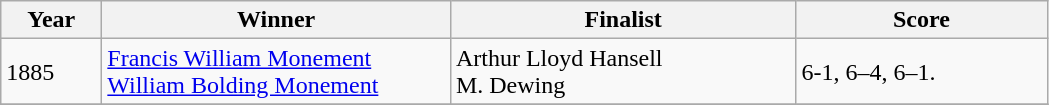<table class="wikitable">
<tr>
<th style="width:60px;">Year</th>
<th style="width:225px;">Winner</th>
<th style="width:223px;">Finalist</th>
<th style="width:160px;">Score</th>
</tr>
<tr>
<td>1885</td>
<td> <a href='#'>Francis William Monement</a><br> <a href='#'>William Bolding Monement</a></td>
<td> Arthur Lloyd Hansell<br> M. Dewing</td>
<td>6-1, 6–4, 6–1.</td>
</tr>
<tr>
</tr>
</table>
